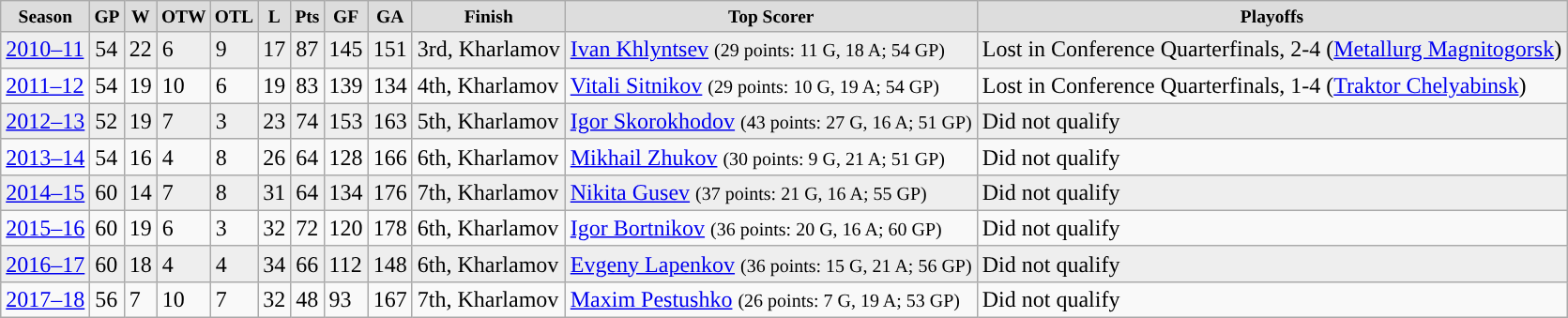<table class="wikitable">
<tr style="text-align:center; font-size:small; background:#ddd; padding:5px;"|>
<td><strong>Season</strong></td>
<td><strong>GP</strong></td>
<td><strong>W</strong></td>
<td><strong>OTW</strong></td>
<td><strong>OTL</strong></td>
<td><strong>L</strong></td>
<td><strong>Pts</strong></td>
<td><strong>GF</strong></td>
<td><strong>GA</strong></td>
<td><strong>Finish</strong></td>
<td><strong>Top Scorer</strong></td>
<td><strong>Playoffs</strong></td>
</tr>
<tr style="background:#eee;">
<td><a href='#'>2010–11</a></td>
<td>54</td>
<td>22</td>
<td>6</td>
<td>9</td>
<td>17</td>
<td>87</td>
<td>145</td>
<td>151</td>
<td>3rd, Kharlamov</td>
<td><a href='#'>Ivan Khlyntsev</a> <small>(29 points: 11 G, 18 A; 54 GP)</small></td>
<td>Lost in Conference Quarterfinals, 2-4 (<a href='#'>Metallurg Magnitogorsk</a>)</td>
</tr>
<tr>
<td><a href='#'>2011–12</a></td>
<td>54</td>
<td>19</td>
<td>10</td>
<td>6</td>
<td>19</td>
<td>83</td>
<td>139</td>
<td>134</td>
<td>4th, Kharlamov</td>
<td><a href='#'>Vitali Sitnikov</a> <small>(29 points: 10 G, 19 A; 54 GP)</small></td>
<td>Lost in Conference Quarterfinals, 1-4 (<a href='#'>Traktor Chelyabinsk</a>)</td>
</tr>
<tr style="background:#eee;">
<td><a href='#'>2012–13</a></td>
<td>52</td>
<td>19</td>
<td>7</td>
<td>3</td>
<td>23</td>
<td>74</td>
<td>153</td>
<td>163</td>
<td>5th, Kharlamov</td>
<td><a href='#'>Igor Skorokhodov</a> <small>(43 points: 27 G, 16 A; 51 GP)</small></td>
<td>Did not qualify</td>
</tr>
<tr>
<td><a href='#'>2013–14</a></td>
<td>54</td>
<td>16</td>
<td>4</td>
<td>8</td>
<td>26</td>
<td>64</td>
<td>128</td>
<td>166</td>
<td>6th, Kharlamov</td>
<td><a href='#'>Mikhail Zhukov</a> <small>(30 points: 9 G, 21 A; 51 GP)</small></td>
<td>Did not qualify</td>
</tr>
<tr style="background:#eee;">
<td><a href='#'>2014–15</a></td>
<td>60</td>
<td>14</td>
<td>7</td>
<td>8</td>
<td>31</td>
<td>64</td>
<td>134</td>
<td>176</td>
<td>7th, Kharlamov</td>
<td><a href='#'>Nikita Gusev</a> <small>(37 points: 21 G, 16 A; 55 GP)</small></td>
<td>Did not qualify</td>
</tr>
<tr>
<td><a href='#'>2015–16</a></td>
<td>60</td>
<td>19</td>
<td>6</td>
<td>3</td>
<td>32</td>
<td>72</td>
<td>120</td>
<td>178</td>
<td>6th, Kharlamov</td>
<td><a href='#'>Igor Bortnikov</a> <small>(36 points: 20 G, 16 A; 60 GP)</small></td>
<td>Did not qualify</td>
</tr>
<tr style="background:#eee;">
<td><a href='#'>2016–17</a></td>
<td>60</td>
<td>18</td>
<td>4</td>
<td>4</td>
<td>34</td>
<td>66</td>
<td>112</td>
<td>148</td>
<td>6th, Kharlamov</td>
<td><a href='#'>Evgeny Lapenkov</a> <small>(36 points: 15 G, 21 A; 56 GP)</small></td>
<td>Did not qualify</td>
</tr>
<tr>
<td><a href='#'>2017–18</a></td>
<td>56</td>
<td>7</td>
<td>10</td>
<td>7</td>
<td>32</td>
<td>48</td>
<td>93</td>
<td>167</td>
<td>7th, Kharlamov</td>
<td><a href='#'>Maxim Pestushko</a> <small>(26 points: 7 G, 19 A; 53 GP)</small></td>
<td>Did not qualify</td>
</tr>
</table>
